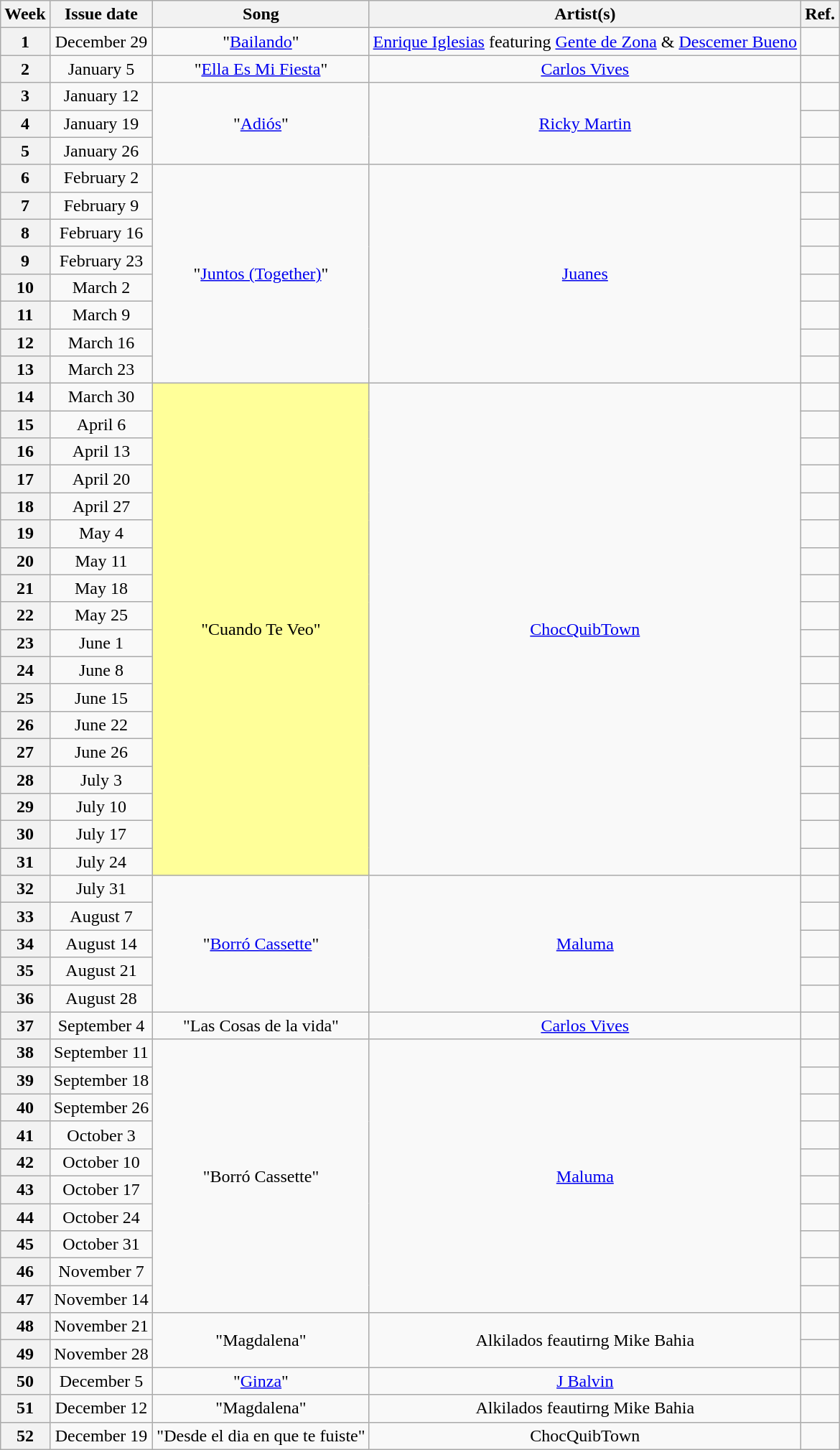<table class="wikitable plainrowheaders" style="text-align: center;">
<tr>
<th>Week</th>
<th>Issue date</th>
<th>Song</th>
<th>Artist(s)</th>
<th>Ref.</th>
</tr>
<tr>
<th scope="row" style="text-align: center;">1</th>
<td>December 29</td>
<td rowspan=1>"<a href='#'>Bailando</a>"</td>
<td rowspan=1><a href='#'>Enrique Iglesias</a> featuring <a href='#'>Gente de Zona</a> & <a href='#'>Descemer Bueno</a></td>
<td></td>
</tr>
<tr>
<th scope="row" style="text-align: center;">2</th>
<td>January 5</td>
<td rowspan=1>"<a href='#'>Ella Es Mi Fiesta</a>"</td>
<td rowspan=1><a href='#'>Carlos Vives</a></td>
<td></td>
</tr>
<tr>
<th scope="row" style="text-align: center;">3</th>
<td>January 12</td>
<td rowspan=3>"<a href='#'>Adiós</a>"</td>
<td rowspan=3><a href='#'>Ricky Martin</a></td>
<td></td>
</tr>
<tr>
<th scope="row" style="text-align: center;">4</th>
<td>January 19</td>
<td></td>
</tr>
<tr>
<th scope="row" style="text-align: center;">5</th>
<td>January 26</td>
<td></td>
</tr>
<tr>
<th scope="row" style="text-align: center;">6</th>
<td>February 2</td>
<td rowspan=8>"<a href='#'>Juntos (Together)</a>"</td>
<td rowspan=8><a href='#'>Juanes</a></td>
<td></td>
</tr>
<tr>
<th scope="row" style="text-align: center;">7</th>
<td>February 9</td>
<td></td>
</tr>
<tr>
<th scope="row" style="text-align: center;">8</th>
<td>February 16</td>
<td></td>
</tr>
<tr>
<th scope="row" style="text-align: center;">9</th>
<td>February 23</td>
<td></td>
</tr>
<tr>
<th scope="row" style="text-align: center;">10</th>
<td>March 2</td>
<td></td>
</tr>
<tr>
<th scope="row" style="text-align: center;">11</th>
<td>March 9</td>
<td></td>
</tr>
<tr>
<th scope="row" style="text-align: center;">12</th>
<td>March 16</td>
<td></td>
</tr>
<tr>
<th scope="row" style="text-align: center;">13</th>
<td>March 23</td>
<td></td>
</tr>
<tr>
<th scope="row" style="text-align: center;">14</th>
<td>March 30</td>
<td bgcolor=#FFFF99 rowspan=18>"Cuando Te Veo"</td>
<td rowspan=18><a href='#'>ChocQuibTown</a></td>
<td></td>
</tr>
<tr>
<th scope="row" style="text-align: center;">15</th>
<td>April 6</td>
<td></td>
</tr>
<tr>
<th scope="row" style="text-align: center;">16</th>
<td>April 13</td>
<td></td>
</tr>
<tr>
<th scope="row" style="text-align: center;">17</th>
<td>April 20</td>
<td></td>
</tr>
<tr>
<th scope="row" style="text-align: center;">18</th>
<td>April 27</td>
<td></td>
</tr>
<tr>
<th scope="row" style="text-align: center;">19</th>
<td>May 4</td>
<td></td>
</tr>
<tr>
<th scope="row" style="text-align: center;">20</th>
<td>May 11</td>
<td></td>
</tr>
<tr>
<th scope="row" style="text-align: center;">21</th>
<td>May 18</td>
<td></td>
</tr>
<tr>
<th scope="row" style="text-align: center;">22</th>
<td>May 25</td>
<td></td>
</tr>
<tr>
<th scope="row" style="text-align: center;">23</th>
<td>June 1</td>
<td></td>
</tr>
<tr>
<th scope="row" style="text-align: center;">24</th>
<td>June 8</td>
<td></td>
</tr>
<tr>
<th scope="row" style="text-align: center;">25</th>
<td>June 15</td>
<td></td>
</tr>
<tr>
<th scope="row" style="text-align: center;">26</th>
<td>June 22</td>
<td></td>
</tr>
<tr>
<th scope="row" style="text-align: center;">27</th>
<td>June 26</td>
<td></td>
</tr>
<tr>
<th scope="row" style="text-align: center;">28</th>
<td>July 3</td>
<td></td>
</tr>
<tr>
<th scope="row" style="text-align: center;">29</th>
<td>July 10</td>
<td></td>
</tr>
<tr>
<th scope="row" style="text-align: center;">30</th>
<td>July 17</td>
<td></td>
</tr>
<tr>
<th scope="row" style="text-align: center;">31</th>
<td>July 24</td>
<td></td>
</tr>
<tr>
<th scope="row" style="text-align: center;">32</th>
<td>July 31</td>
<td rowspan=5>"<a href='#'>Borró Cassette</a>"</td>
<td rowspan=5><a href='#'>Maluma</a></td>
<td></td>
</tr>
<tr>
<th scope="row" style="text-align: center;">33</th>
<td>August 7</td>
<td></td>
</tr>
<tr>
<th scope="row" style="text-align: center;">34</th>
<td>August 14</td>
<td></td>
</tr>
<tr>
<th scope="row" style="text-align: center;">35</th>
<td>August 21</td>
<td></td>
</tr>
<tr>
<th scope="row" style="text-align: center;">36</th>
<td>August 28</td>
<td></td>
</tr>
<tr>
<th scope="row" style="text-align: center;">37</th>
<td>September 4</td>
<td rowspan=1>"Las Cosas de la vida"</td>
<td rowspan=1><a href='#'>Carlos Vives</a></td>
<td></td>
</tr>
<tr>
<th scope="row" style="text-align: center;">38</th>
<td>September 11</td>
<td rowspan=10>"Borró Cassette"</td>
<td rowspan=10><a href='#'>Maluma</a></td>
<td></td>
</tr>
<tr>
<th scope="row" style="text-align: center;">39</th>
<td>September 18</td>
<td></td>
</tr>
<tr>
<th scope="row" style="text-align: center;">40</th>
<td>September 26</td>
<td></td>
</tr>
<tr>
<th scope="row" style="text-align: center;">41</th>
<td>October 3</td>
<td></td>
</tr>
<tr>
<th scope="row" style="text-align: center;">42</th>
<td>October 10</td>
<td></td>
</tr>
<tr>
<th scope="row" style="text-align: center;">43</th>
<td>October 17</td>
<td></td>
</tr>
<tr>
<th scope="row" style="text-align: center;">44</th>
<td>October 24</td>
<td></td>
</tr>
<tr>
<th scope="row" style="text-align: center;">45</th>
<td>October 31</td>
<td></td>
</tr>
<tr>
<th scope="row" style="text-align: center;">46</th>
<td>November 7</td>
<td></td>
</tr>
<tr>
<th scope="row" style="text-align: center;">47</th>
<td>November 14</td>
<td></td>
</tr>
<tr>
<th scope="row" style="text-align: center;">48</th>
<td>November 21</td>
<td rowspan=2>"Magdalena"</td>
<td rowspan=2>Alkilados feautirng Mike Bahia</td>
<td></td>
</tr>
<tr>
<th scope="row" style="text-align: center;">49</th>
<td>November 28</td>
<td></td>
</tr>
<tr>
<th scope="row" style="text-align: center;">50</th>
<td>December 5</td>
<td rowspan=1>"<a href='#'>Ginza</a>"</td>
<td rowspan=1><a href='#'>J Balvin</a></td>
<td></td>
</tr>
<tr>
<th scope="row" style="text-align: center;">51</th>
<td>December 12</td>
<td rowspan=1>"Magdalena"</td>
<td rowspan=1>Alkilados feautirng Mike Bahia</td>
<td></td>
</tr>
<tr>
<th scope="row" style="text-align: center;">52</th>
<td>December 19</td>
<td rowspan=1>"Desde el dia en que te fuiste"</td>
<td rowspan=1>ChocQuibTown</td>
<td></td>
</tr>
</table>
